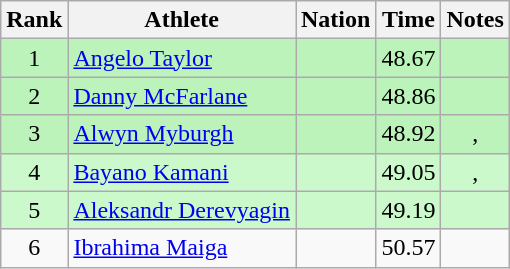<table class="wikitable sortable" style="text-align:center">
<tr>
<th>Rank</th>
<th>Athlete</th>
<th>Nation</th>
<th>Time</th>
<th>Notes</th>
</tr>
<tr bgcolor=bbf3bb>
<td>1</td>
<td align=left><a href='#'>Angelo Taylor</a></td>
<td align=left></td>
<td>48.67</td>
<td></td>
</tr>
<tr bgcolor=bbf3bb>
<td>2</td>
<td align=left><a href='#'>Danny McFarlane</a></td>
<td align=left></td>
<td>48.86</td>
<td></td>
</tr>
<tr bgcolor=bbf3bb>
<td>3</td>
<td align=left><a href='#'>Alwyn Myburgh</a></td>
<td align=left></td>
<td>48.92</td>
<td>, </td>
</tr>
<tr bgcolor=ccf9cc>
<td>4</td>
<td align=left><a href='#'>Bayano Kamani</a></td>
<td align=left></td>
<td>49.05</td>
<td>, </td>
</tr>
<tr bgcolor=ccf9cc>
<td>5</td>
<td align=left><a href='#'>Aleksandr Derevyagin</a></td>
<td align=left></td>
<td>49.19</td>
<td></td>
</tr>
<tr>
<td>6</td>
<td align=left><a href='#'>Ibrahima Maiga</a></td>
<td align=left></td>
<td>50.57</td>
<td></td>
</tr>
</table>
